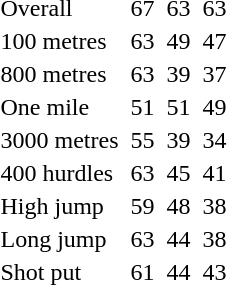<table>
<tr>
<td>Overall</td>
<td></td>
<td>67</td>
<td></td>
<td>63</td>
<td></td>
<td>63</td>
</tr>
<tr>
<td>100 metres</td>
<td></td>
<td>63</td>
<td></td>
<td>49</td>
<td></td>
<td>47</td>
</tr>
<tr>
<td>800 metres</td>
<td></td>
<td>63</td>
<td></td>
<td>39</td>
<td></td>
<td>37</td>
</tr>
<tr>
<td>One mile</td>
<td></td>
<td>51</td>
<td></td>
<td>51</td>
<td></td>
<td>49</td>
</tr>
<tr>
<td>3000 metres</td>
<td></td>
<td>55</td>
<td></td>
<td>39</td>
<td></td>
<td>34</td>
</tr>
<tr>
<td>400 hurdles</td>
<td></td>
<td>63</td>
<td></td>
<td>45</td>
<td></td>
<td>41</td>
</tr>
<tr>
<td>High jump</td>
<td></td>
<td>59</td>
<td></td>
<td>48</td>
<td></td>
<td>38</td>
</tr>
<tr>
<td>Long jump</td>
<td></td>
<td>63</td>
<td></td>
<td>44</td>
<td></td>
<td>38</td>
</tr>
<tr>
<td>Shot put</td>
<td></td>
<td>61</td>
<td></td>
<td>44</td>
<td></td>
<td>43</td>
</tr>
<tr>
</tr>
</table>
